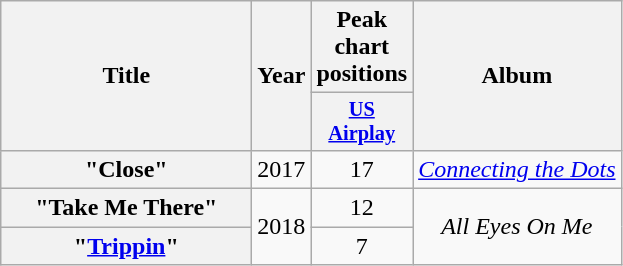<table class="wikitable plainrowheaders" style="text-align:center;">
<tr>
<th rowspan="2" scope="col" style="width:10em;">Title</th>
<th rowspan="2" scope="col" style="width:1em;">Year</th>
<th>Peak chart positions</th>
<th rowspan="2" scope="col">Album</th>
</tr>
<tr>
<th scope="col" style="width:3em;font-size:85%;"><a href='#'>US</a><br><a href='#'>Airplay</a></th>
</tr>
<tr>
<th scope="row">"Close"</th>
<td>2017</td>
<td>17</td>
<td><em><a href='#'>Connecting the Dots</a></em></td>
</tr>
<tr>
<th scope="row">"Take Me There"</th>
<td rowspan="2">2018</td>
<td>12</td>
<td rowspan="2"><em>All Eyes On Me</em></td>
</tr>
<tr>
<th scope="row">"<a href='#'>Trippin</a>"</th>
<td>7</td>
</tr>
</table>
